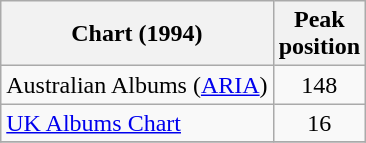<table class="wikitable">
<tr>
<th scope="col">Chart (1994)</th>
<th scope="col">Peak<br>position</th>
</tr>
<tr>
<td>Australian Albums (<a href='#'>ARIA</a>)</td>
<td style="text-align:center;">148</td>
</tr>
<tr>
<td><a href='#'>UK Albums Chart</a></td>
<td style="text-align:center;">16</td>
</tr>
<tr>
</tr>
</table>
